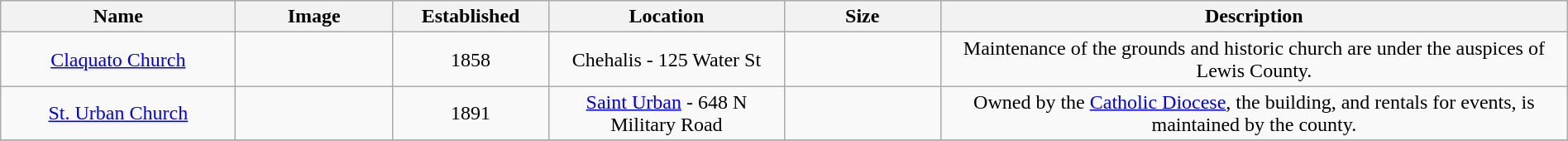<table class="wikitable sortable" style="text-align:center; width:100%">
<tr>
<th width=15%>Name</th>
<th width=10% class = "unsortable">Image</th>
<th>Established</th>
<th width=15%>Location</th>
<th width=10%>Size</th>
<th width=40% class = "unsortable">Description</th>
</tr>
<tr>
<td><a href='#'>Claquato Church</a></td>
<td></td>
<td>1858</td>
<td>Chehalis - 125 Water St</td>
<td></td>
<td>Maintenance of the grounds and historic church are under the auspices of Lewis County.</td>
</tr>
<tr>
<td><a href='#'>St. Urban Church</a></td>
<td></td>
<td>1891</td>
<td><a href='#'>Saint Urban</a> - 648 N Military Road</td>
<td></td>
<td>Owned by the <a href='#'>Catholic Diocese</a>, the building, and rentals for events, is maintained by the county.</td>
</tr>
<tr>
</tr>
</table>
